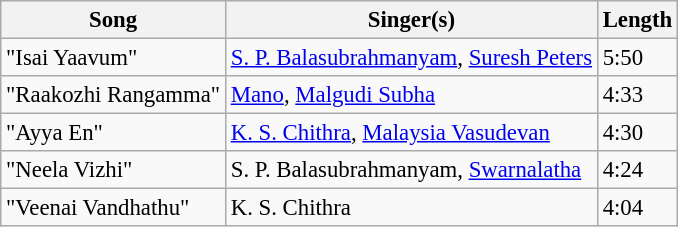<table class="wikitable" style="font-size:95%;">
<tr>
<th>Song</th>
<th>Singer(s)</th>
<th>Length</th>
</tr>
<tr>
<td>"Isai Yaavum"</td>
<td><a href='#'>S. P. Balasubrahmanyam</a>, <a href='#'>Suresh Peters</a></td>
<td>5:50</td>
</tr>
<tr>
<td>"Raakozhi Rangamma"</td>
<td><a href='#'>Mano</a>, <a href='#'>Malgudi Subha</a></td>
<td>4:33</td>
</tr>
<tr>
<td>"Ayya En"</td>
<td><a href='#'>K. S. Chithra</a>, <a href='#'>Malaysia Vasudevan</a></td>
<td>4:30</td>
</tr>
<tr>
<td>"Neela Vizhi"</td>
<td>S. P. Balasubrahmanyam, <a href='#'>Swarnalatha</a></td>
<td>4:24</td>
</tr>
<tr>
<td>"Veenai Vandhathu"</td>
<td>K. S. Chithra</td>
<td>4:04</td>
</tr>
</table>
